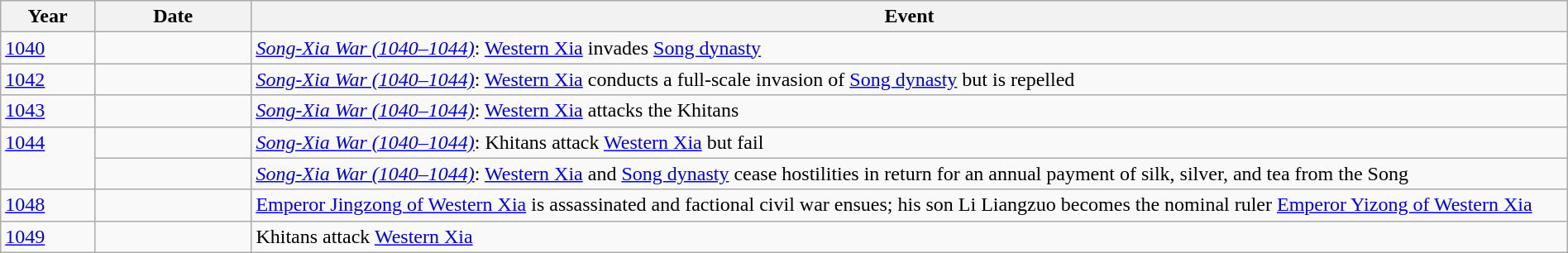<table class="wikitable" width="100%">
<tr>
<th style="width:6%">Year</th>
<th style="width:10%">Date</th>
<th>Event</th>
</tr>
<tr>
<td><a href='#'>1040</a></td>
<td></td>
<td><em><a href='#'>Song-Xia War (1040–1044)</a></em>: <a href='#'>Western Xia</a> invades <a href='#'>Song dynasty</a></td>
</tr>
<tr>
<td><a href='#'>1042</a></td>
<td></td>
<td><em><a href='#'>Song-Xia War (1040–1044)</a></em>: <a href='#'>Western Xia</a> conducts a full-scale invasion of <a href='#'>Song dynasty</a> but is repelled</td>
</tr>
<tr>
<td><a href='#'>1043</a></td>
<td></td>
<td><em><a href='#'>Song-Xia War (1040–1044)</a></em>: <a href='#'>Western Xia</a> attacks the Khitans</td>
</tr>
<tr>
<td rowspan="2" valign="top"><a href='#'>1044</a></td>
<td></td>
<td><em><a href='#'>Song-Xia War (1040–1044)</a></em>: Khitans attack <a href='#'>Western Xia</a> but fail</td>
</tr>
<tr>
<td></td>
<td><em><a href='#'>Song-Xia War (1040–1044)</a></em>: <a href='#'>Western Xia</a> and <a href='#'>Song dynasty</a> cease hostilities in return for an annual payment of silk, silver, and tea from the Song</td>
</tr>
<tr>
<td><a href='#'>1048</a></td>
<td></td>
<td><a href='#'>Emperor Jingzong of Western Xia</a> is assassinated and factional civil war ensues; his son Li Liangzuo becomes the nominal ruler <a href='#'>Emperor Yizong of Western Xia</a></td>
</tr>
<tr>
<td><a href='#'>1049</a></td>
<td></td>
<td>Khitans attack <a href='#'>Western Xia</a></td>
</tr>
</table>
